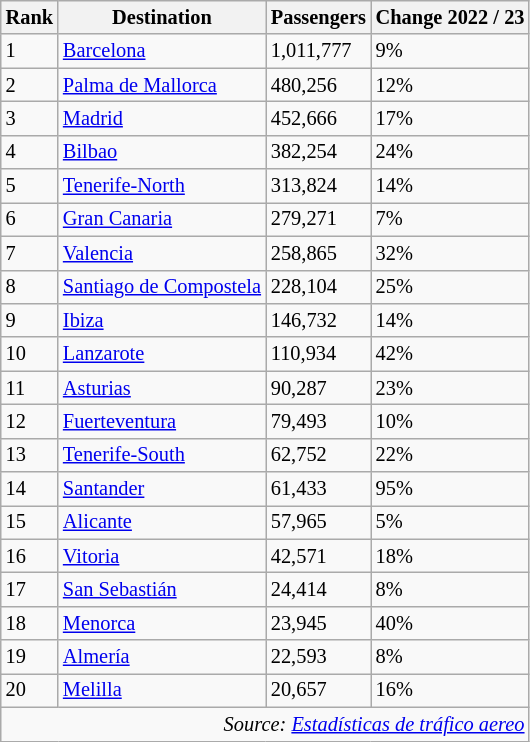<table class="wikitable" style="font-size: 85%; width:align">
<tr>
<th>Rank</th>
<th>Destination</th>
<th>Passengers</th>
<th>Change 2022 / 23</th>
</tr>
<tr>
<td>1</td>
<td> <a href='#'>Barcelona</a></td>
<td>1,011,777</td>
<td> 9%</td>
</tr>
<tr>
<td>2</td>
<td> <a href='#'>Palma de Mallorca</a></td>
<td>480,256</td>
<td> 12%</td>
</tr>
<tr>
<td>3</td>
<td> <a href='#'>Madrid</a></td>
<td>452,666</td>
<td> 17%</td>
</tr>
<tr>
<td>4</td>
<td> <a href='#'>Bilbao</a></td>
<td>382,254</td>
<td> 24%</td>
</tr>
<tr>
<td>5</td>
<td> <a href='#'>Tenerife-North</a></td>
<td>313,824</td>
<td> 14%</td>
</tr>
<tr>
<td>6</td>
<td> <a href='#'>Gran Canaria</a></td>
<td>279,271</td>
<td> 7%</td>
</tr>
<tr>
<td>7</td>
<td> <a href='#'>Valencia</a></td>
<td>258,865</td>
<td> 32%</td>
</tr>
<tr>
<td>8</td>
<td> <a href='#'>Santiago de Compostela</a></td>
<td>228,104</td>
<td> 25%</td>
</tr>
<tr>
<td>9</td>
<td> <a href='#'>Ibiza</a></td>
<td>146,732</td>
<td> 14%</td>
</tr>
<tr>
<td>10</td>
<td> <a href='#'>Lanzarote</a></td>
<td>110,934</td>
<td> 42%</td>
</tr>
<tr>
<td>11</td>
<td> <a href='#'>Asturias</a></td>
<td>90,287</td>
<td> 23%</td>
</tr>
<tr>
<td>12</td>
<td> <a href='#'>Fuerteventura</a></td>
<td>79,493</td>
<td> 10%</td>
</tr>
<tr>
<td>13</td>
<td> <a href='#'>Tenerife-South</a></td>
<td>62,752</td>
<td> 22%</td>
</tr>
<tr>
<td>14</td>
<td> <a href='#'>Santander</a></td>
<td>61,433</td>
<td> 95%</td>
</tr>
<tr>
<td>15</td>
<td> <a href='#'>Alicante</a></td>
<td>57,965</td>
<td> 5%</td>
</tr>
<tr>
<td>16</td>
<td> <a href='#'>Vitoria</a></td>
<td>42,571</td>
<td> 18%</td>
</tr>
<tr>
<td>17</td>
<td> <a href='#'>San Sebastián</a></td>
<td>24,414</td>
<td> 8%</td>
</tr>
<tr>
<td>18</td>
<td> <a href='#'>Menorca</a></td>
<td>23,945</td>
<td> 40%</td>
</tr>
<tr>
<td>19</td>
<td> <a href='#'>Almería</a></td>
<td>22,593</td>
<td> 8%</td>
</tr>
<tr>
<td>20</td>
<td> <a href='#'>Melilla</a></td>
<td>20,657</td>
<td> 16%</td>
</tr>
<tr>
<td colspan="4" style="text-align:right;"><em>Source: <a href='#'>Estadísticas de tráfico aereo</a></em></td>
</tr>
</table>
